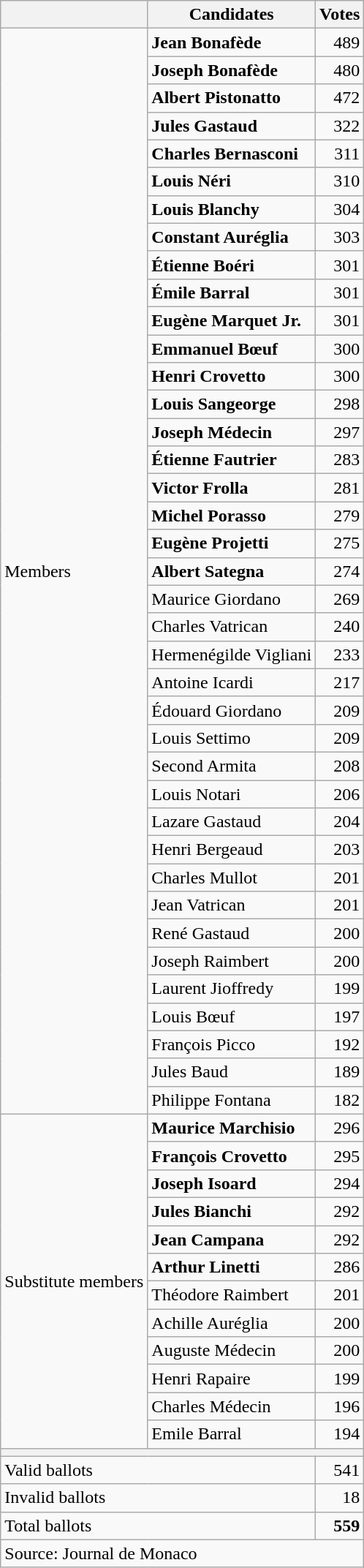<table class="wikitable" style="text-align:right">
<tr>
<th></th>
<th>Candidates</th>
<th>Votes</th>
</tr>
<tr>
<td rowspan=39 align=left>Members</td>
<td align=left><strong>Jean Bonafède</strong></td>
<td>489</td>
</tr>
<tr>
<td align=left><strong>Joseph Bonafède</strong></td>
<td>480</td>
</tr>
<tr>
<td align=left><strong>Albert Pistonatto</strong></td>
<td>472</td>
</tr>
<tr>
<td align=left><strong>Jules Gastaud</strong></td>
<td>322</td>
</tr>
<tr>
<td align=left><strong>Charles Bernasconi</strong></td>
<td>311</td>
</tr>
<tr>
<td align=left><strong>Louis Néri</strong></td>
<td>310</td>
</tr>
<tr>
<td align=left><strong>Louis Blanchy</strong></td>
<td>304</td>
</tr>
<tr>
<td align=left><strong>Constant Auréglia</strong></td>
<td>303</td>
</tr>
<tr>
<td align=left><strong>Étienne Boéri</strong></td>
<td>301</td>
</tr>
<tr>
<td align=left><strong>Émile Barral</strong></td>
<td>301</td>
</tr>
<tr>
<td align=left><strong>Eugène Marquet Jr.</strong></td>
<td>301</td>
</tr>
<tr>
<td align=left><strong>Emmanuel Bœuf</strong></td>
<td>300</td>
</tr>
<tr>
<td align=left><strong>Henri Crovetto</strong></td>
<td>300</td>
</tr>
<tr>
<td align=left><strong>Louis Sangeorge</strong></td>
<td>298</td>
</tr>
<tr>
<td align=left><strong>Joseph Médecin</strong></td>
<td>297</td>
</tr>
<tr>
<td align=left><strong>Étienne Fautrier</strong></td>
<td>283</td>
</tr>
<tr>
<td align=left><strong>Victor Frolla</strong></td>
<td>281</td>
</tr>
<tr>
<td align=left><strong>Michel Porasso</strong></td>
<td>279</td>
</tr>
<tr>
<td align=left><strong>Eugène Projetti</strong></td>
<td>275</td>
</tr>
<tr>
<td align=left><strong>Albert Sategna</strong></td>
<td>274</td>
</tr>
<tr>
<td align=left>Maurice Giordano</td>
<td>269</td>
</tr>
<tr>
<td align=left>Charles Vatrican</td>
<td>240</td>
</tr>
<tr>
<td align=left>Hermenégilde Vigliani</td>
<td>233</td>
</tr>
<tr>
<td align=left>Antoine Icardi</td>
<td>217</td>
</tr>
<tr>
<td align=left>Édouard Giordano</td>
<td>209</td>
</tr>
<tr>
<td align=left>Louis Settimo</td>
<td>209</td>
</tr>
<tr>
<td align=left>Second Armita</td>
<td>208</td>
</tr>
<tr>
<td align=left>Louis Notari</td>
<td>206</td>
</tr>
<tr>
<td align=left>Lazare Gastaud</td>
<td>204</td>
</tr>
<tr>
<td align=left>Henri Bergeaud</td>
<td>203</td>
</tr>
<tr>
<td align=left>Charles Mullot</td>
<td>201</td>
</tr>
<tr>
<td align=left>Jean Vatrican</td>
<td>201</td>
</tr>
<tr>
<td align=left>René Gastaud</td>
<td>200</td>
</tr>
<tr>
<td align=left>Joseph Raimbert</td>
<td>200</td>
</tr>
<tr>
<td align=left>Laurent Jioffredy</td>
<td>199</td>
</tr>
<tr>
<td align=left>Louis Bœuf</td>
<td>197</td>
</tr>
<tr>
<td align=left>François Picco</td>
<td>192</td>
</tr>
<tr>
<td align=left>Jules Baud</td>
<td>189</td>
</tr>
<tr>
<td align=left>Philippe Fontana</td>
<td>182</td>
</tr>
<tr>
<td rowspan=12 align=left>Substitute members</td>
<td align=left><strong>Maurice Marchisio</strong></td>
<td>296</td>
</tr>
<tr>
<td align=left><strong>François Crovetto</strong></td>
<td>295</td>
</tr>
<tr>
<td align=left><strong>Joseph Isoard</strong></td>
<td>294</td>
</tr>
<tr>
<td align=left><strong>Jules Bianchi</strong></td>
<td>292</td>
</tr>
<tr>
<td align=left><strong>Jean Campana</strong></td>
<td>292</td>
</tr>
<tr>
<td align=left><strong>Arthur Linetti</strong></td>
<td>286</td>
</tr>
<tr>
<td align=left>Théodore Raimbert</td>
<td>201</td>
</tr>
<tr>
<td align=left>Achille Auréglia</td>
<td>200</td>
</tr>
<tr>
<td align=left>Auguste Médecin</td>
<td>200</td>
</tr>
<tr>
<td align=left>Henri Rapaire</td>
<td>199</td>
</tr>
<tr>
<td align=left>Charles Médecin</td>
<td>196</td>
</tr>
<tr>
<td align=left>Emile Barral</td>
<td>194</td>
</tr>
<tr>
<th colspan=3></th>
</tr>
<tr>
<td colspan=2 align=left>Valid ballots</td>
<td>541</td>
</tr>
<tr>
<td colspan=2 align=left>Invalid ballots</td>
<td>18</td>
</tr>
<tr>
<td colspan=2 align=left>Total ballots</td>
<td><strong>559</strong></td>
</tr>
<tr>
<td colspan=3 align=left>Source: Journal de Monaco</td>
</tr>
</table>
